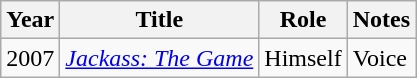<table class="wikitable">
<tr>
<th>Year</th>
<th>Title</th>
<th>Role</th>
<th>Notes</th>
</tr>
<tr>
<td>2007</td>
<td><em><a href='#'>Jackass: The Game</a></em></td>
<td>Himself</td>
<td>Voice</td>
</tr>
</table>
